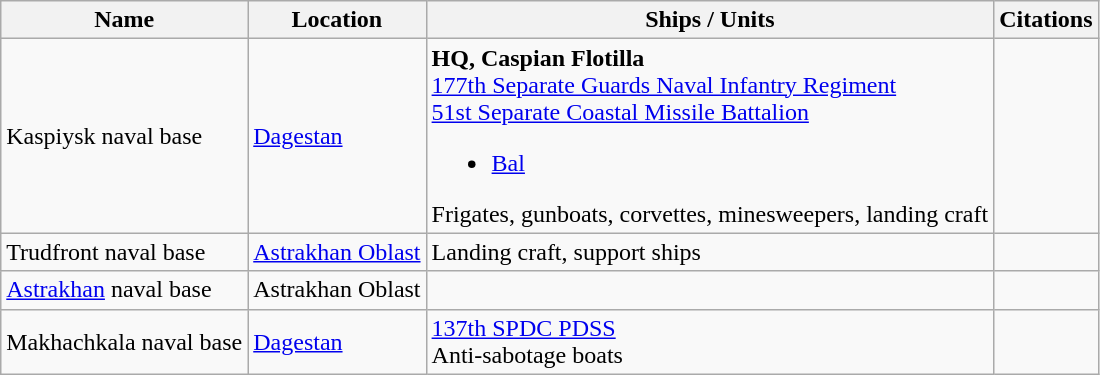<table class="wikitable sortable">
<tr>
<th>Name</th>
<th>Location</th>
<th>Ships / Units</th>
<th>Citations</th>
</tr>
<tr>
<td>Kaspiysk naval base</td>
<td><a href='#'>Dagestan</a></td>
<td><strong>HQ, Caspian Flotilla</strong><br><a href='#'>177th Separate Guards Naval Infantry Regiment</a><br><a href='#'>51st Separate Coastal Missile Battalion</a><ul><li><a href='#'>Bal</a></li></ul>Frigates, gunboats, corvettes, minesweepers, landing craft</td>
<td></td>
</tr>
<tr>
<td>Trudfront naval base</td>
<td><a href='#'>Astrakhan Oblast</a></td>
<td>Landing craft, support ships</td>
<td></td>
</tr>
<tr>
<td><a href='#'>Astrakhan</a> naval base</td>
<td>Astrakhan Oblast</td>
<td></td>
<td></td>
</tr>
<tr>
<td>Makhachkala naval base</td>
<td><a href='#'>Dagestan</a></td>
<td><a href='#'>137th SPDC PDSS</a><br>Anti-sabotage boats</td>
<td></td>
</tr>
</table>
